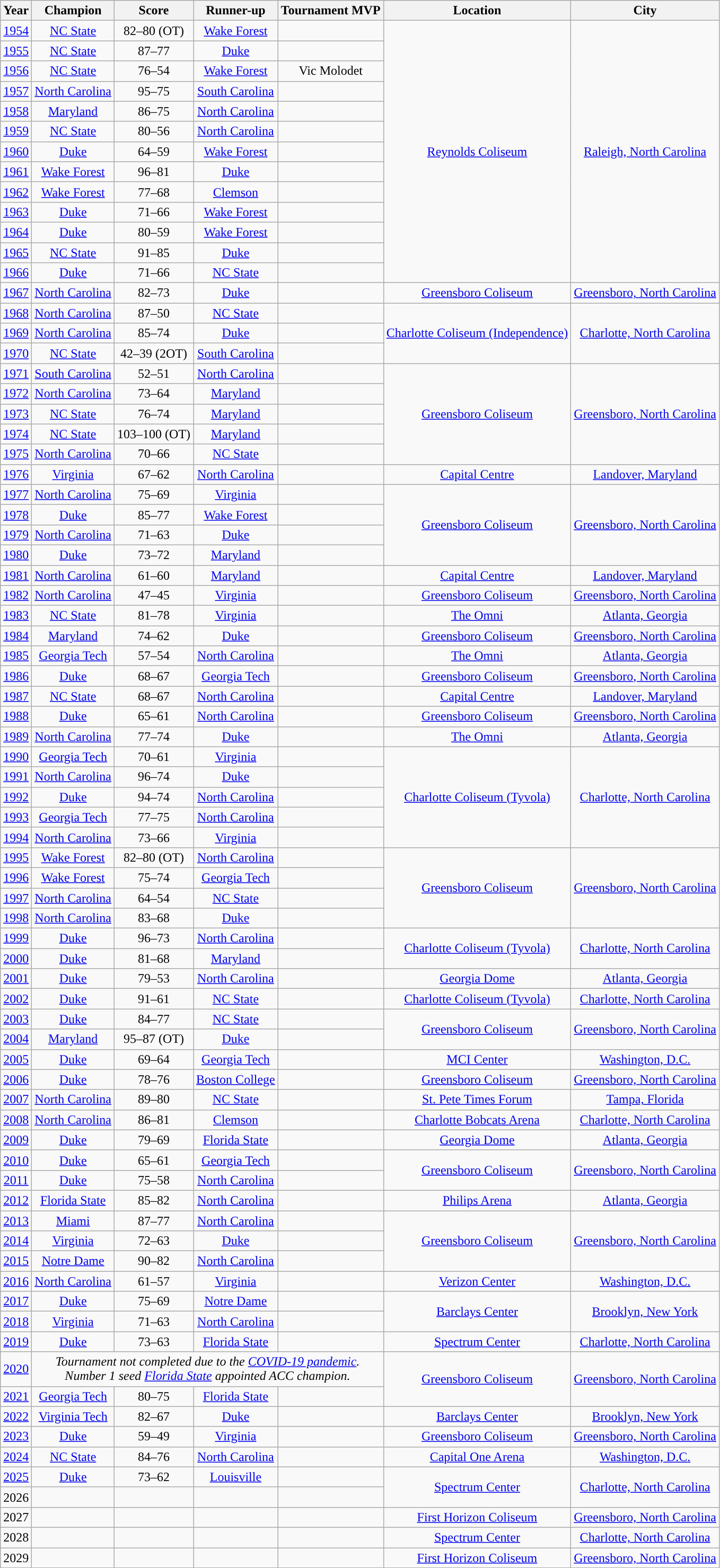<table class="wikitable sortable" style="text-align:center">
<tr>
<th width=px>Year</th>
<th width=px>Champion</th>
<th width=px>Score</th>
<th width=px>Runner-up</th>
<th width=px>Tournament MVP</th>
<th width=px>Location</th>
<th width=px>City</th>
</tr>
<tr>
<td><a href='#'>1954</a></td>
<td><a href='#'>NC State</a></td>
<td>82–80 (OT)</td>
<td><a href='#'>Wake Forest</a></td>
<td></td>
<td rowspan=13><a href='#'>Reynolds Coliseum</a></td>
<td rowspan=13><a href='#'>Raleigh, North Carolina</a></td>
</tr>
<tr>
<td><a href='#'>1955</a></td>
<td><a href='#'>NC State</a></td>
<td>87–77</td>
<td><a href='#'>Duke</a></td>
<td></td>
</tr>
<tr>
<td><a href='#'>1956</a></td>
<td><a href='#'>NC State</a></td>
<td>76–54</td>
<td><a href='#'>Wake Forest</a></td>
<td>Vic Molodet</td>
</tr>
<tr>
<td><a href='#'>1957</a></td>
<td><a href='#'>North Carolina</a></td>
<td>95–75</td>
<td><a href='#'>South Carolina</a></td>
<td></td>
</tr>
<tr>
<td><a href='#'>1958</a></td>
<td><a href='#'>Maryland</a></td>
<td>86–75</td>
<td><a href='#'>North Carolina</a></td>
<td></td>
</tr>
<tr>
<td><a href='#'>1959</a></td>
<td><a href='#'>NC State</a></td>
<td>80–56</td>
<td><a href='#'>North Carolina</a></td>
<td></td>
</tr>
<tr>
<td><a href='#'>1960</a></td>
<td><a href='#'>Duke</a></td>
<td>64–59</td>
<td><a href='#'>Wake Forest</a></td>
<td></td>
</tr>
<tr>
<td><a href='#'>1961</a></td>
<td><a href='#'>Wake Forest</a></td>
<td>96–81</td>
<td><a href='#'>Duke</a></td>
<td></td>
</tr>
<tr>
<td><a href='#'>1962</a></td>
<td><a href='#'>Wake Forest</a></td>
<td>77–68</td>
<td><a href='#'>Clemson</a></td>
<td></td>
</tr>
<tr>
<td><a href='#'>1963</a></td>
<td><a href='#'>Duke</a></td>
<td>71–66</td>
<td><a href='#'>Wake Forest</a></td>
<td></td>
</tr>
<tr>
<td><a href='#'>1964</a></td>
<td><a href='#'>Duke</a></td>
<td>80–59</td>
<td><a href='#'>Wake Forest</a></td>
<td></td>
</tr>
<tr>
<td><a href='#'>1965</a></td>
<td><a href='#'>NC State</a></td>
<td>91–85</td>
<td><a href='#'>Duke</a></td>
<td></td>
</tr>
<tr>
<td><a href='#'>1966</a></td>
<td><a href='#'>Duke</a></td>
<td>71–66</td>
<td><a href='#'>NC State</a></td>
<td></td>
</tr>
<tr>
<td><a href='#'>1967</a></td>
<td><a href='#'>North Carolina</a></td>
<td>82–73</td>
<td><a href='#'>Duke</a></td>
<td></td>
<td><a href='#'>Greensboro Coliseum</a></td>
<td><a href='#'>Greensboro, North Carolina</a></td>
</tr>
<tr>
<td><a href='#'>1968</a></td>
<td><a href='#'>North Carolina</a></td>
<td>87–50</td>
<td><a href='#'>NC State</a></td>
<td></td>
<td rowspan=3><a href='#'>Charlotte Coliseum (Independence)</a></td>
<td rowspan=3><a href='#'>Charlotte, North Carolina</a></td>
</tr>
<tr>
<td><a href='#'>1969</a></td>
<td><a href='#'>North Carolina</a></td>
<td>85–74</td>
<td><a href='#'>Duke</a></td>
<td></td>
</tr>
<tr>
<td><a href='#'>1970</a></td>
<td><a href='#'>NC State</a></td>
<td>42–39 (2OT)</td>
<td><a href='#'>South Carolina</a></td>
<td></td>
</tr>
<tr>
<td><a href='#'>1971</a></td>
<td><a href='#'>South Carolina</a></td>
<td>52–51</td>
<td><a href='#'>North Carolina</a></td>
<td></td>
<td rowspan=5><a href='#'>Greensboro Coliseum</a></td>
<td rowspan=5><a href='#'>Greensboro, North Carolina</a></td>
</tr>
<tr>
<td><a href='#'>1972</a></td>
<td><a href='#'>North Carolina</a></td>
<td>73–64</td>
<td><a href='#'>Maryland</a></td>
<td></td>
</tr>
<tr>
<td><a href='#'>1973</a></td>
<td><a href='#'>NC State</a></td>
<td>76–74</td>
<td><a href='#'>Maryland</a></td>
<td></td>
</tr>
<tr>
<td><a href='#'>1974</a></td>
<td><a href='#'>NC State</a></td>
<td>103–100 (OT)</td>
<td><a href='#'>Maryland</a></td>
<td></td>
</tr>
<tr>
<td><a href='#'>1975</a></td>
<td><a href='#'>North Carolina</a></td>
<td>70–66</td>
<td><a href='#'>NC State</a></td>
<td></td>
</tr>
<tr>
<td><a href='#'>1976</a></td>
<td><a href='#'>Virginia</a></td>
<td>67–62</td>
<td><a href='#'>North Carolina</a></td>
<td></td>
<td><a href='#'>Capital Centre</a></td>
<td><a href='#'>Landover, Maryland</a></td>
</tr>
<tr>
<td><a href='#'>1977</a></td>
<td><a href='#'>North Carolina</a></td>
<td>75–69</td>
<td><a href='#'>Virginia</a></td>
<td></td>
<td rowspan=4><a href='#'>Greensboro Coliseum</a></td>
<td rowspan=4><a href='#'>Greensboro, North Carolina</a></td>
</tr>
<tr>
<td><a href='#'>1978</a></td>
<td><a href='#'>Duke</a></td>
<td>85–77</td>
<td><a href='#'>Wake Forest</a></td>
<td></td>
</tr>
<tr>
<td><a href='#'>1979</a></td>
<td><a href='#'>North Carolina</a></td>
<td>71–63</td>
<td><a href='#'>Duke</a></td>
<td></td>
</tr>
<tr>
<td><a href='#'>1980</a></td>
<td><a href='#'>Duke</a></td>
<td>73–72</td>
<td><a href='#'>Maryland</a></td>
<td></td>
</tr>
<tr>
<td><a href='#'>1981</a></td>
<td><a href='#'>North Carolina</a></td>
<td>61–60</td>
<td><a href='#'>Maryland</a></td>
<td></td>
<td><a href='#'>Capital Centre</a></td>
<td><a href='#'>Landover, Maryland</a></td>
</tr>
<tr>
<td><a href='#'>1982</a></td>
<td><a href='#'>North Carolina</a></td>
<td>47–45</td>
<td><a href='#'>Virginia</a></td>
<td></td>
<td><a href='#'>Greensboro Coliseum</a></td>
<td><a href='#'>Greensboro, North Carolina</a></td>
</tr>
<tr>
<td><a href='#'>1983</a></td>
<td><a href='#'>NC State</a></td>
<td>81–78</td>
<td><a href='#'>Virginia</a></td>
<td></td>
<td><a href='#'>The Omni</a></td>
<td><a href='#'>Atlanta, Georgia</a></td>
</tr>
<tr>
<td><a href='#'>1984</a></td>
<td><a href='#'>Maryland</a></td>
<td>74–62</td>
<td><a href='#'>Duke</a></td>
<td></td>
<td><a href='#'>Greensboro Coliseum</a></td>
<td><a href='#'>Greensboro, North Carolina</a></td>
</tr>
<tr>
<td><a href='#'>1985</a></td>
<td><a href='#'>Georgia Tech</a></td>
<td>57–54</td>
<td><a href='#'>North Carolina</a></td>
<td></td>
<td><a href='#'>The Omni</a></td>
<td><a href='#'>Atlanta, Georgia</a></td>
</tr>
<tr>
<td><a href='#'>1986</a></td>
<td><a href='#'>Duke</a></td>
<td>68–67</td>
<td><a href='#'>Georgia Tech</a></td>
<td></td>
<td><a href='#'>Greensboro Coliseum</a></td>
<td><a href='#'>Greensboro, North Carolina</a></td>
</tr>
<tr>
<td><a href='#'>1987</a></td>
<td><a href='#'>NC State</a></td>
<td>68–67</td>
<td><a href='#'>North Carolina</a></td>
<td></td>
<td><a href='#'>Capital Centre</a></td>
<td><a href='#'>Landover, Maryland</a></td>
</tr>
<tr>
<td><a href='#'>1988</a></td>
<td><a href='#'>Duke</a></td>
<td>65–61</td>
<td><a href='#'>North Carolina</a></td>
<td></td>
<td><a href='#'>Greensboro Coliseum</a></td>
<td><a href='#'>Greensboro, North Carolina</a></td>
</tr>
<tr>
<td><a href='#'>1989</a></td>
<td><a href='#'>North Carolina</a></td>
<td>77–74</td>
<td><a href='#'>Duke</a></td>
<td></td>
<td><a href='#'>The Omni</a></td>
<td><a href='#'>Atlanta, Georgia</a></td>
</tr>
<tr>
<td><a href='#'>1990</a></td>
<td><a href='#'>Georgia Tech</a></td>
<td>70–61</td>
<td><a href='#'>Virginia</a></td>
<td></td>
<td rowspan=5><a href='#'>Charlotte Coliseum (Tyvola)</a></td>
<td rowspan=5><a href='#'>Charlotte, North Carolina</a></td>
</tr>
<tr>
<td><a href='#'>1991</a></td>
<td><a href='#'>North Carolina</a></td>
<td>96–74</td>
<td><a href='#'>Duke</a></td>
<td></td>
</tr>
<tr>
<td><a href='#'>1992</a></td>
<td><a href='#'>Duke</a></td>
<td>94–74</td>
<td><a href='#'>North Carolina</a></td>
<td></td>
</tr>
<tr>
<td><a href='#'>1993</a></td>
<td><a href='#'>Georgia Tech</a></td>
<td>77–75</td>
<td><a href='#'>North Carolina</a></td>
<td></td>
</tr>
<tr>
<td><a href='#'>1994</a></td>
<td><a href='#'>North Carolina</a></td>
<td>73–66</td>
<td><a href='#'>Virginia</a></td>
<td></td>
</tr>
<tr>
<td><a href='#'>1995</a></td>
<td><a href='#'>Wake Forest</a></td>
<td>82–80 (OT)</td>
<td><a href='#'>North Carolina</a></td>
<td></td>
<td rowspan=4><a href='#'>Greensboro Coliseum</a></td>
<td rowspan=4><a href='#'>Greensboro, North Carolina</a></td>
</tr>
<tr>
<td><a href='#'>1996</a></td>
<td><a href='#'>Wake Forest</a></td>
<td>75–74</td>
<td><a href='#'>Georgia Tech</a></td>
<td></td>
</tr>
<tr>
<td><a href='#'>1997</a></td>
<td><a href='#'>North Carolina</a></td>
<td>64–54</td>
<td><a href='#'>NC State</a></td>
<td></td>
</tr>
<tr>
<td><a href='#'>1998</a></td>
<td><a href='#'>North Carolina</a></td>
<td>83–68</td>
<td><a href='#'>Duke</a></td>
<td></td>
</tr>
<tr>
<td><a href='#'>1999</a></td>
<td><a href='#'>Duke</a></td>
<td>96–73</td>
<td><a href='#'>North Carolina</a></td>
<td></td>
<td rowspan=2><a href='#'>Charlotte Coliseum (Tyvola)</a></td>
<td rowspan=2><a href='#'>Charlotte, North Carolina</a></td>
</tr>
<tr>
<td><a href='#'>2000</a></td>
<td><a href='#'>Duke</a></td>
<td>81–68</td>
<td><a href='#'>Maryland</a></td>
<td></td>
</tr>
<tr>
<td><a href='#'>2001</a></td>
<td><a href='#'>Duke</a></td>
<td>79–53</td>
<td><a href='#'>North Carolina</a></td>
<td></td>
<td><a href='#'>Georgia Dome</a></td>
<td><a href='#'>Atlanta, Georgia</a></td>
</tr>
<tr>
<td><a href='#'>2002</a></td>
<td><a href='#'>Duke</a></td>
<td>91–61</td>
<td><a href='#'>NC State</a></td>
<td></td>
<td><a href='#'>Charlotte Coliseum (Tyvola)</a></td>
<td><a href='#'>Charlotte, North Carolina</a></td>
</tr>
<tr>
<td><a href='#'>2003</a></td>
<td><a href='#'>Duke</a></td>
<td>84–77</td>
<td><a href='#'>NC State</a></td>
<td></td>
<td rowspan=2><a href='#'>Greensboro Coliseum</a></td>
<td rowspan=2><a href='#'>Greensboro, North Carolina</a></td>
</tr>
<tr>
<td><a href='#'>2004</a></td>
<td><a href='#'>Maryland</a></td>
<td>95–87 (OT)</td>
<td><a href='#'>Duke</a></td>
<td></td>
</tr>
<tr>
<td><a href='#'>2005</a></td>
<td><a href='#'>Duke</a></td>
<td>69–64</td>
<td><a href='#'>Georgia Tech</a></td>
<td></td>
<td><a href='#'>MCI Center</a></td>
<td><a href='#'>Washington, D.C.</a></td>
</tr>
<tr>
<td><a href='#'>2006</a></td>
<td><a href='#'>Duke</a></td>
<td>78–76</td>
<td><a href='#'>Boston College</a></td>
<td></td>
<td><a href='#'>Greensboro Coliseum</a></td>
<td><a href='#'>Greensboro, North Carolina</a></td>
</tr>
<tr>
<td><a href='#'>2007</a></td>
<td><a href='#'>North Carolina</a></td>
<td>89–80</td>
<td><a href='#'>NC State</a></td>
<td></td>
<td><a href='#'>St. Pete Times Forum</a></td>
<td><a href='#'>Tampa, Florida</a></td>
</tr>
<tr>
<td><a href='#'>2008</a></td>
<td><a href='#'>North Carolina</a></td>
<td>86–81</td>
<td><a href='#'>Clemson</a></td>
<td></td>
<td><a href='#'>Charlotte Bobcats Arena</a></td>
<td><a href='#'>Charlotte, North Carolina</a></td>
</tr>
<tr>
<td><a href='#'>2009</a></td>
<td><a href='#'>Duke</a></td>
<td>79–69</td>
<td><a href='#'>Florida State</a></td>
<td></td>
<td><a href='#'>Georgia Dome</a></td>
<td><a href='#'>Atlanta, Georgia</a></td>
</tr>
<tr>
<td><a href='#'>2010</a></td>
<td><a href='#'>Duke</a></td>
<td>65–61</td>
<td><a href='#'>Georgia Tech</a></td>
<td></td>
<td rowspan=2><a href='#'>Greensboro Coliseum</a></td>
<td rowspan=2><a href='#'>Greensboro, North Carolina</a></td>
</tr>
<tr>
<td><a href='#'>2011</a></td>
<td><a href='#'>Duke</a></td>
<td>75–58</td>
<td><a href='#'>North Carolina</a></td>
<td></td>
</tr>
<tr>
<td><a href='#'>2012</a></td>
<td><a href='#'>Florida State</a></td>
<td>85–82</td>
<td><a href='#'>North Carolina</a></td>
<td></td>
<td><a href='#'>Philips Arena</a></td>
<td><a href='#'>Atlanta, Georgia</a></td>
</tr>
<tr>
<td><a href='#'>2013</a></td>
<td><a href='#'>Miami</a></td>
<td>87–77</td>
<td><a href='#'>North Carolina</a></td>
<td></td>
<td rowspan=3><a href='#'>Greensboro Coliseum</a></td>
<td rowspan=3><a href='#'>Greensboro, North Carolina</a></td>
</tr>
<tr>
<td><a href='#'>2014</a></td>
<td><a href='#'>Virginia</a></td>
<td>72–63</td>
<td><a href='#'>Duke</a></td>
<td></td>
</tr>
<tr>
<td><a href='#'>2015</a></td>
<td><a href='#'>Notre Dame</a></td>
<td>90–82</td>
<td><a href='#'>North Carolina</a></td>
<td></td>
</tr>
<tr>
<td><a href='#'>2016</a></td>
<td><a href='#'>North Carolina</a></td>
<td>61–57</td>
<td><a href='#'>Virginia</a></td>
<td></td>
<td><a href='#'>Verizon Center</a></td>
<td><a href='#'>Washington, D.C.</a></td>
</tr>
<tr>
<td><a href='#'>2017</a></td>
<td><a href='#'>Duke</a></td>
<td>75–69</td>
<td><a href='#'>Notre Dame</a></td>
<td></td>
<td rowspan=2><a href='#'>Barclays Center</a></td>
<td rowspan=2><a href='#'>Brooklyn, New York</a></td>
</tr>
<tr>
<td><a href='#'>2018</a></td>
<td><a href='#'>Virginia</a></td>
<td>71–63</td>
<td><a href='#'>North Carolina</a></td>
<td></td>
</tr>
<tr>
<td><a href='#'>2019</a></td>
<td><a href='#'>Duke</a></td>
<td>73–63</td>
<td><a href='#'>Florida State</a></td>
<td></td>
<td><a href='#'>Spectrum Center</a></td>
<td><a href='#'>Charlotte, North Carolina</a></td>
</tr>
<tr>
<td><a href='#'>2020</a></td>
<td colspan=4 align=center><em>Tournament not completed due to the <a href='#'>COVID-19 pandemic</a>.<br>Number 1 seed <a href='#'>Florida State</a> appointed ACC champion.</em></td>
<td rowspan=2><a href='#'>Greensboro Coliseum</a></td>
<td rowspan=2><a href='#'>Greensboro, North Carolina</a></td>
</tr>
<tr>
<td><a href='#'>2021</a></td>
<td><a href='#'>Georgia Tech</a></td>
<td>80–75</td>
<td><a href='#'>Florida State</a></td>
<td></td>
</tr>
<tr>
<td><a href='#'>2022</a></td>
<td><a href='#'>Virginia Tech</a></td>
<td>82–67</td>
<td><a href='#'>Duke</a></td>
<td></td>
<td><a href='#'>Barclays Center</a></td>
<td><a href='#'>Brooklyn, New York</a></td>
</tr>
<tr>
<td><a href='#'>2023</a></td>
<td><a href='#'>Duke</a></td>
<td>59–49</td>
<td><a href='#'>Virginia</a></td>
<td></td>
<td><a href='#'>Greensboro Coliseum</a></td>
<td><a href='#'>Greensboro, North Carolina</a></td>
</tr>
<tr>
<td><a href='#'>2024</a></td>
<td><a href='#'>NC State</a></td>
<td>84–76</td>
<td><a href='#'>North Carolina</a></td>
<td></td>
<td><a href='#'>Capital One Arena</a></td>
<td><a href='#'>Washington, D.C.</a></td>
</tr>
<tr>
<td><a href='#'>2025</a></td>
<td><a href='#'>Duke</a></td>
<td>73–62</td>
<td><a href='#'>Louisville</a></td>
<td></td>
<td rowspan="2"><a href='#'>Spectrum Center</a></td>
<td rowspan="2"><a href='#'>Charlotte, North Carolina</a></td>
</tr>
<tr>
<td>2026</td>
<td></td>
<td></td>
<td></td>
<td></td>
</tr>
<tr>
<td>2027</td>
<td></td>
<td></td>
<td></td>
<td></td>
<td><a href='#'>First Horizon Coliseum</a></td>
<td><a href='#'>Greensboro, North Carolina</a></td>
</tr>
<tr>
<td>2028</td>
<td></td>
<td></td>
<td></td>
<td></td>
<td><a href='#'>Spectrum Center</a></td>
<td><a href='#'>Charlotte, North Carolina</a></td>
</tr>
<tr>
<td>2029</td>
<td></td>
<td></td>
<td></td>
<td></td>
<td><a href='#'>First Horizon Coliseum</a></td>
<td><a href='#'>Greensboro, North Carolina</a></td>
</tr>
</table>
